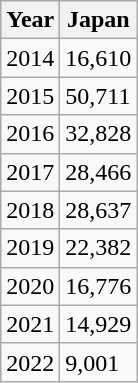<table class="wikitable">
<tr>
<th>Year</th>
<th>Japan</th>
</tr>
<tr>
<td>2014</td>
<td>16,610</td>
</tr>
<tr>
<td>2015</td>
<td>50,711</td>
</tr>
<tr>
<td>2016</td>
<td>32,828</td>
</tr>
<tr>
<td>2017</td>
<td>28,466</td>
</tr>
<tr>
<td>2018</td>
<td>28,637</td>
</tr>
<tr>
<td>2019</td>
<td>22,382</td>
</tr>
<tr>
<td>2020</td>
<td>16,776</td>
</tr>
<tr>
<td>2021</td>
<td>14,929</td>
</tr>
<tr>
<td>2022</td>
<td>9,001</td>
</tr>
</table>
